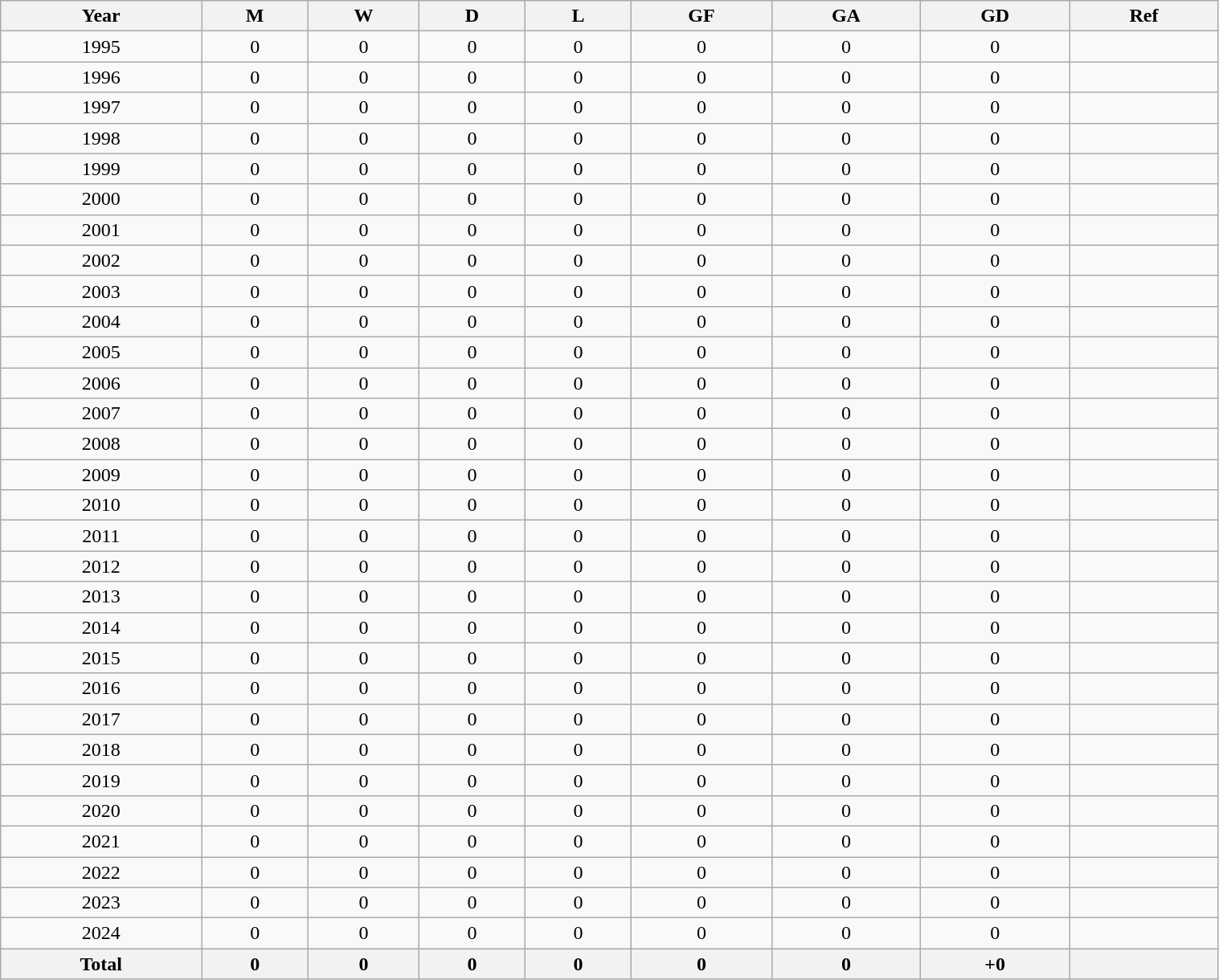<table class="wikitable sortable" width=80% style="text-align:center">
<tr>
<th width=10>Year</th>
<th width=15>M</th>
<th width=15>W</th>
<th width=15>D</th>
<th width=15>L</th>
<th width=15>GF</th>
<th width=15>GA</th>
<th width=15>GD</th>
<th width=10>Ref</th>
</tr>
<tr>
<td>1995</td>
<td>0</td>
<td>0</td>
<td>0</td>
<td>0</td>
<td>0</td>
<td>0</td>
<td>0</td>
<td></td>
</tr>
<tr>
<td>1996</td>
<td>0</td>
<td>0</td>
<td>0</td>
<td>0</td>
<td>0</td>
<td>0</td>
<td>0</td>
<td></td>
</tr>
<tr>
<td>1997</td>
<td>0</td>
<td>0</td>
<td>0</td>
<td>0</td>
<td>0</td>
<td>0</td>
<td>0</td>
<td></td>
</tr>
<tr>
<td>1998</td>
<td>0</td>
<td>0</td>
<td>0</td>
<td>0</td>
<td>0</td>
<td>0</td>
<td>0</td>
<td></td>
</tr>
<tr>
<td>1999</td>
<td>0</td>
<td>0</td>
<td>0</td>
<td>0</td>
<td>0</td>
<td>0</td>
<td>0</td>
<td></td>
</tr>
<tr>
<td>2000</td>
<td>0</td>
<td>0</td>
<td>0</td>
<td>0</td>
<td>0</td>
<td>0</td>
<td>0</td>
<td></td>
</tr>
<tr>
<td>2001</td>
<td>0</td>
<td>0</td>
<td>0</td>
<td>0</td>
<td>0</td>
<td>0</td>
<td>0</td>
<td></td>
</tr>
<tr>
<td>2002</td>
<td>0</td>
<td>0</td>
<td>0</td>
<td>0</td>
<td>0</td>
<td>0</td>
<td>0</td>
<td></td>
</tr>
<tr>
<td>2003</td>
<td>0</td>
<td>0</td>
<td>0</td>
<td>0</td>
<td>0</td>
<td>0</td>
<td>0</td>
<td></td>
</tr>
<tr>
<td>2004</td>
<td>0</td>
<td>0</td>
<td>0</td>
<td>0</td>
<td>0</td>
<td>0</td>
<td>0</td>
<td></td>
</tr>
<tr>
<td>2005</td>
<td>0</td>
<td>0</td>
<td>0</td>
<td>0</td>
<td>0</td>
<td>0</td>
<td>0</td>
<td></td>
</tr>
<tr>
<td>2006</td>
<td>0</td>
<td>0</td>
<td>0</td>
<td>0</td>
<td>0</td>
<td>0</td>
<td>0</td>
<td></td>
</tr>
<tr>
<td>2007</td>
<td>0</td>
<td>0</td>
<td>0</td>
<td>0</td>
<td>0</td>
<td>0</td>
<td>0</td>
<td></td>
</tr>
<tr>
<td>2008</td>
<td>0</td>
<td>0</td>
<td>0</td>
<td>0</td>
<td>0</td>
<td>0</td>
<td>0</td>
<td></td>
</tr>
<tr>
<td>2009</td>
<td>0</td>
<td>0</td>
<td>0</td>
<td>0</td>
<td>0</td>
<td>0</td>
<td>0</td>
<td></td>
</tr>
<tr>
<td>2010</td>
<td>0</td>
<td>0</td>
<td>0</td>
<td>0</td>
<td>0</td>
<td>0</td>
<td>0</td>
<td></td>
</tr>
<tr>
<td>2011</td>
<td>0</td>
<td>0</td>
<td>0</td>
<td>0</td>
<td>0</td>
<td>0</td>
<td>0</td>
<td></td>
</tr>
<tr>
<td>2012</td>
<td>0</td>
<td>0</td>
<td>0</td>
<td>0</td>
<td>0</td>
<td>0</td>
<td>0</td>
<td></td>
</tr>
<tr>
<td>2013</td>
<td>0</td>
<td>0</td>
<td>0</td>
<td>0</td>
<td>0</td>
<td>0</td>
<td>0</td>
<td></td>
</tr>
<tr>
<td>2014</td>
<td>0</td>
<td>0</td>
<td>0</td>
<td>0</td>
<td>0</td>
<td>0</td>
<td>0</td>
<td></td>
</tr>
<tr>
<td>2015</td>
<td>0</td>
<td>0</td>
<td>0</td>
<td>0</td>
<td>0</td>
<td>0</td>
<td>0</td>
<td></td>
</tr>
<tr>
<td>2016</td>
<td>0</td>
<td>0</td>
<td>0</td>
<td>0</td>
<td>0</td>
<td>0</td>
<td>0</td>
<td></td>
</tr>
<tr>
<td>2017</td>
<td>0</td>
<td>0</td>
<td>0</td>
<td>0</td>
<td>0</td>
<td>0</td>
<td>0</td>
<td></td>
</tr>
<tr>
<td>2018</td>
<td>0</td>
<td>0</td>
<td>0</td>
<td>0</td>
<td>0</td>
<td>0</td>
<td>0</td>
<td></td>
</tr>
<tr>
<td>2019</td>
<td>0</td>
<td>0</td>
<td>0</td>
<td>0</td>
<td>0</td>
<td>0</td>
<td>0</td>
<td></td>
</tr>
<tr>
<td>2020</td>
<td>0</td>
<td>0</td>
<td>0</td>
<td>0</td>
<td>0</td>
<td>0</td>
<td>0</td>
<td></td>
</tr>
<tr>
<td>2021</td>
<td>0</td>
<td>0</td>
<td>0</td>
<td>0</td>
<td>0</td>
<td>0</td>
<td>0</td>
<td></td>
</tr>
<tr>
<td>2022</td>
<td>0</td>
<td>0</td>
<td>0</td>
<td>0</td>
<td>0</td>
<td>0</td>
<td>0</td>
<td></td>
</tr>
<tr>
<td>2023</td>
<td>0</td>
<td>0</td>
<td>0</td>
<td>0</td>
<td>0</td>
<td>0</td>
<td>0</td>
<td></td>
</tr>
<tr>
<td>2024</td>
<td>0</td>
<td>0</td>
<td>0</td>
<td>0</td>
<td>0</td>
<td>0</td>
<td>0</td>
<td></td>
</tr>
<tr>
<th>Total</th>
<th>0</th>
<th>0</th>
<th>0</th>
<th>0</th>
<th>0</th>
<th>0</th>
<th>+0</th>
<th></th>
</tr>
</table>
